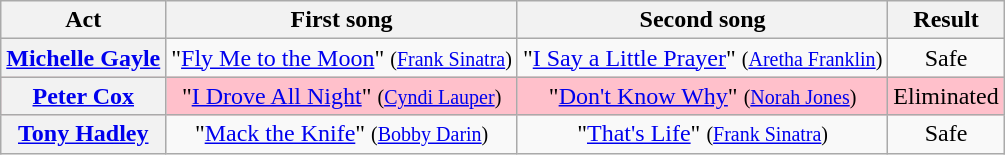<table class="wikitable plainrowheaders" style="text-align:center;">
<tr>
<th>Act</th>
<th>First song</th>
<th>Second song</th>
<th>Result</th>
</tr>
<tr>
<th scope="row"><a href='#'>Michelle Gayle</a></th>
<td>"<a href='#'>Fly Me to the Moon</a>" <small>(<a href='#'>Frank Sinatra</a>)</small></td>
<td>"<a href='#'>I Say a Little Prayer</a>" <small>(<a href='#'>Aretha Franklin</a>)</small></td>
<td>Safe</td>
</tr>
<tr style="background: pink">
<th scope="row"><a href='#'>Peter Cox</a></th>
<td>"<a href='#'>I Drove All Night</a>" <small>(<a href='#'>Cyndi Lauper</a>)</small></td>
<td>"<a href='#'>Don't Know Why</a>" <small>(<a href='#'>Norah Jones</a>)</small></td>
<td>Eliminated</td>
</tr>
<tr>
<th scope="row"><a href='#'>Tony Hadley</a></th>
<td>"<a href='#'>Mack the Knife</a>" <small>(<a href='#'>Bobby Darin</a>)</small></td>
<td>"<a href='#'>That's Life</a>" <small>(<a href='#'>Frank Sinatra</a>)</small></td>
<td>Safe</td>
</tr>
</table>
